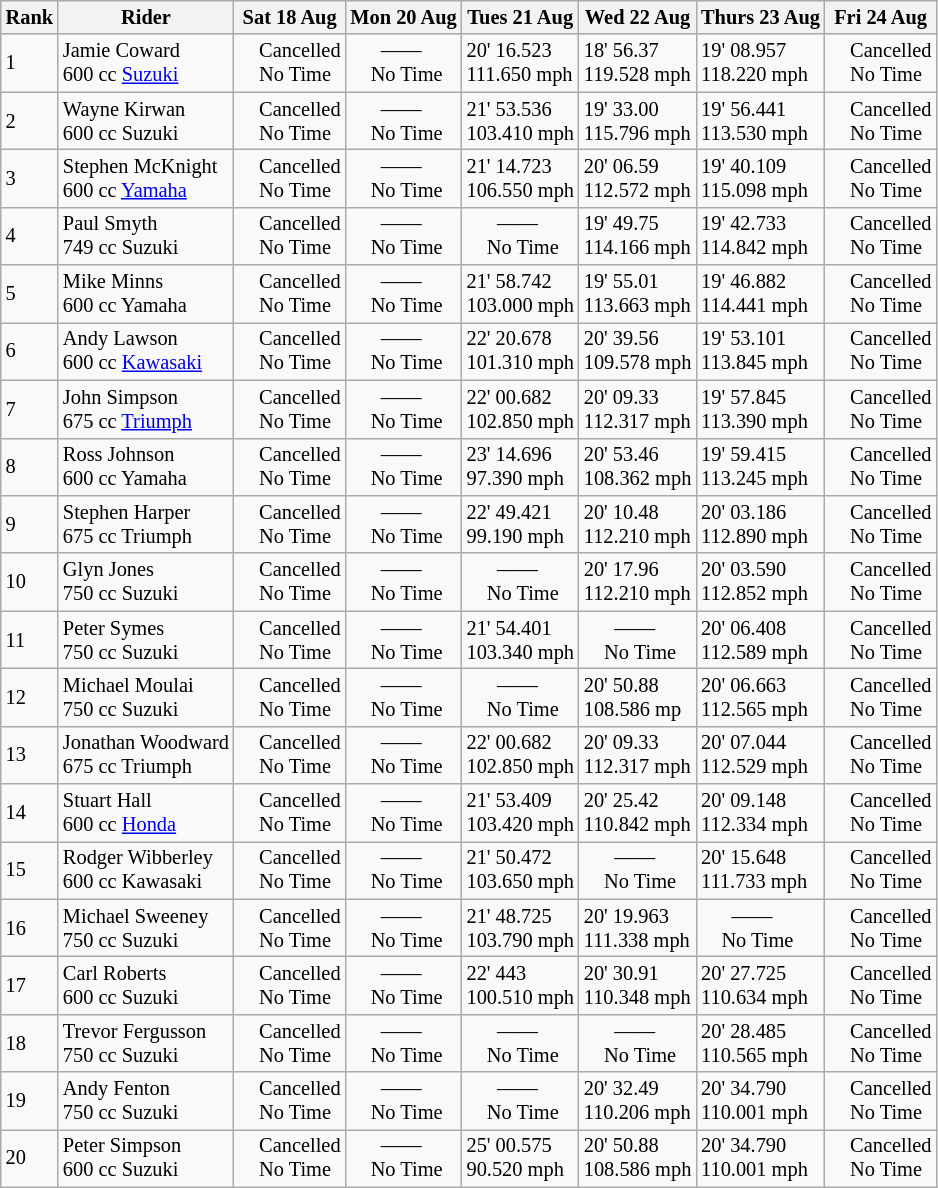<table class="wikitable" style="font-size: 85%;">
<tr style="background:#efefef;">
<th>Rank</th>
<th>Rider</th>
<th>Sat 18 Aug</th>
<th>Mon 20 Aug</th>
<th>Tues 21 Aug</th>
<th>Wed 22 Aug</th>
<th>Thurs 23 Aug</th>
<th>Fri 24 Aug</th>
</tr>
<tr>
<td>1</td>
<td> Jamie Coward <br> 600 cc <a href='#'>Suzuki</a></td>
<td>    Cancelled <br>     No Time</td>
<td>      ——<br>    No Time</td>
<td>20' 16.523 <br> 111.650 mph</td>
<td>18' 56.37 <br> 119.528 mph</td>
<td>19' 08.957 <br> 118.220 mph</td>
<td>    Cancelled <br>     No Time</td>
</tr>
<tr>
<td>2</td>
<td> Wayne Kirwan <br> 600 cc Suzuki</td>
<td>    Cancelled <br>     No Time</td>
<td>      ——<br>    No Time</td>
<td>21' 53.536 <br> 103.410 mph</td>
<td>19' 33.00 <br> 115.796 mph</td>
<td>19' 56.441 <br> 113.530 mph</td>
<td>    Cancelled <br>     No Time</td>
</tr>
<tr>
<td>3</td>
<td> Stephen McKnight <br> 600 cc <a href='#'>Yamaha</a></td>
<td>    Cancelled <br>     No Time</td>
<td>      ——<br>    No Time</td>
<td>21' 14.723 <br> 106.550 mph</td>
<td>20' 06.59 <br> 112.572 mph</td>
<td>19' 40.109 <br> 115.098 mph</td>
<td>    Cancelled <br>     No Time</td>
</tr>
<tr>
<td>4</td>
<td> Paul Smyth <br> 749 cc Suzuki</td>
<td>    Cancelled <br>     No Time</td>
<td>      ——<br>    No Time</td>
<td>      ——<br>    No Time</td>
<td>19' 49.75 <br> 114.166 mph</td>
<td>19' 42.733 <br> 114.842 mph</td>
<td>    Cancelled <br>     No Time</td>
</tr>
<tr>
<td>5</td>
<td> Mike Minns <br> 600 cc Yamaha</td>
<td>    Cancelled <br>     No Time</td>
<td>      ——<br>    No Time</td>
<td>21' 58.742 <br> 103.000 mph</td>
<td>19' 55.01 <br> 113.663 mph</td>
<td>19' 46.882 <br> 114.441 mph</td>
<td>    Cancelled <br>     No Time</td>
</tr>
<tr>
<td>6</td>
<td> Andy Lawson <br> 600 cc <a href='#'>Kawasaki</a></td>
<td>    Cancelled <br>     No Time</td>
<td>      ——<br>    No Time</td>
<td>22' 20.678 <br> 101.310 mph</td>
<td>20' 39.56 <br> 109.578 mph</td>
<td>19' 53.101 <br> 113.845 mph</td>
<td>    Cancelled <br>     No Time</td>
</tr>
<tr>
<td>7</td>
<td> John Simpson <br> 675 cc <a href='#'>Triumph</a></td>
<td>    Cancelled <br>     No Time</td>
<td>      ——<br>    No Time</td>
<td>22' 00.682 <br> 102.850 mph</td>
<td>20' 09.33 <br> 112.317 mph</td>
<td>19' 57.845 <br> 113.390 mph</td>
<td>    Cancelled <br>     No Time</td>
</tr>
<tr>
<td>8</td>
<td> Ross Johnson <br> 600 cc Yamaha</td>
<td>    Cancelled <br>     No Time</td>
<td>      ——<br>    No Time</td>
<td>23' 14.696 <br> 97.390 mph</td>
<td>20' 53.46 <br> 108.362 mph</td>
<td>19' 59.415 <br> 113.245 mph</td>
<td>    Cancelled <br>     No Time</td>
</tr>
<tr>
<td>9</td>
<td> Stephen Harper <br> 675 cc Triumph</td>
<td>    Cancelled <br>     No Time</td>
<td>      ——<br>    No Time</td>
<td>22' 49.421 <br> 99.190 mph</td>
<td>20' 10.48 <br> 112.210 mph</td>
<td>20' 03.186 <br> 112.890 mph</td>
<td>    Cancelled <br>     No Time</td>
</tr>
<tr>
<td>10</td>
<td> Glyn Jones <br> 750 cc Suzuki</td>
<td>    Cancelled <br>     No Time</td>
<td>      ——<br>    No Time</td>
<td>      ——<br>    No Time</td>
<td>20' 17.96 <br> 112.210 mph</td>
<td>20' 03.590 <br> 112.852 mph</td>
<td>    Cancelled <br>     No Time</td>
</tr>
<tr>
<td>11</td>
<td> Peter Symes <br> 750 cc Suzuki</td>
<td>    Cancelled <br>     No Time</td>
<td>      ——<br>    No Time</td>
<td>21' 54.401 <br> 103.340 mph</td>
<td>      ——<br>    No Time</td>
<td>20' 06.408 <br> 112.589 mph</td>
<td>    Cancelled <br>     No Time</td>
</tr>
<tr>
<td>12</td>
<td> Michael Moulai <br> 750 cc Suzuki</td>
<td>    Cancelled <br>     No Time</td>
<td>      ——<br>    No Time</td>
<td>      ——<br>    No Time</td>
<td>20' 50.88 <br> 108.586 mp</td>
<td>20' 06.663 <br> 112.565 mph</td>
<td>    Cancelled <br>     No Time</td>
</tr>
<tr>
<td>13</td>
<td> Jonathan Woodward <br> 675 cc Triumph</td>
<td>    Cancelled <br>     No Time</td>
<td>      ——<br>    No Time</td>
<td>22' 00.682 <br> 102.850 mph</td>
<td>20' 09.33 <br> 112.317 mph</td>
<td>20' 07.044 <br> 112.529 mph</td>
<td>    Cancelled <br>     No Time</td>
</tr>
<tr>
<td>14</td>
<td> Stuart Hall <br> 600 cc <a href='#'>Honda</a></td>
<td>    Cancelled <br>     No Time</td>
<td>      ——<br>    No Time</td>
<td>21' 53.409 <br> 103.420 mph</td>
<td>20' 25.42 <br> 110.842 mph</td>
<td>20' 09.148 <br> 112.334 mph</td>
<td>    Cancelled <br>     No Time</td>
</tr>
<tr>
<td>15</td>
<td> Rodger Wibberley <br> 600 cc Kawasaki</td>
<td>    Cancelled <br>     No Time</td>
<td>      ——<br>    No Time</td>
<td>21' 50.472 <br> 103.650 mph</td>
<td>      ——<br>    No Time</td>
<td>20' 15.648 <br> 111.733 mph</td>
<td>    Cancelled <br>     No Time</td>
</tr>
<tr>
<td>16</td>
<td> Michael Sweeney <br> 750 cc Suzuki</td>
<td>    Cancelled <br>     No Time</td>
<td>      ——<br>    No Time</td>
<td>21' 48.725 <br> 103.790 mph</td>
<td>20' 19.963 <br> 111.338 mph</td>
<td>      ——<br>    No Time</td>
<td>    Cancelled <br>     No Time</td>
</tr>
<tr>
<td>17</td>
<td> Carl Roberts <br> 600 cc Suzuki</td>
<td>    Cancelled <br>     No Time</td>
<td>      ——<br>    No Time</td>
<td>22' 443 <br> 100.510 mph</td>
<td>20' 30.91 <br> 110.348 mph</td>
<td>20' 27.725 <br> 110.634 mph</td>
<td>    Cancelled <br>     No Time</td>
</tr>
<tr>
<td>18</td>
<td> Trevor Fergusson <br> 750 cc Suzuki</td>
<td>    Cancelled <br>     No Time</td>
<td>      ——<br>    No Time</td>
<td>      ——<br>    No Time</td>
<td>      ——<br>    No Time</td>
<td>20' 28.485 <br> 110.565 mph</td>
<td>    Cancelled <br>     No Time</td>
</tr>
<tr>
<td>19</td>
<td> Andy Fenton <br> 750 cc Suzuki</td>
<td>    Cancelled <br>     No Time</td>
<td>      ——<br>    No Time</td>
<td>      ——<br>    No Time</td>
<td>20' 32.49 <br> 110.206 mph</td>
<td>20' 34.790 <br> 110.001 mph</td>
<td>    Cancelled <br>     No Time</td>
</tr>
<tr>
<td>20</td>
<td> Peter Simpson <br> 600 cc Suzuki</td>
<td>    Cancelled <br>     No Time</td>
<td>      ——<br>    No Time</td>
<td>25' 00.575 <br> 90.520 mph</td>
<td>20' 50.88 <br> 108.586 mph</td>
<td>20' 34.790 <br> 110.001 mph</td>
<td>    Cancelled <br>     No Time</td>
</tr>
</table>
